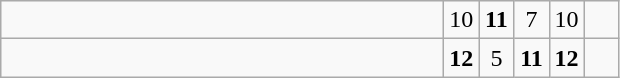<table class="wikitable">
<tr>
<td style="width:18em"></td>
<td align=center style="width:1em">10</td>
<td align=center style="width:1em"><strong>11</strong></td>
<td align=center style="width:1em">7</td>
<td align=center style="width:1em">10</td>
<td align=center style="width:1em"></td>
</tr>
<tr>
<td style="width:18em"></td>
<td align=center style="width:1em"><strong>12</strong></td>
<td align=center style="width:1em">5</td>
<td align=center style="width:1em"><strong>11</strong></td>
<td align=center style="width:1em"><strong>12</strong></td>
<td align=center style="width:1em"></td>
</tr>
</table>
